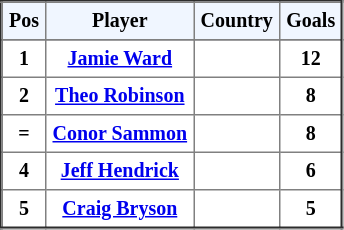<table border="2" cellpadding="4" style="border-collapse:collapse; text-align:center; font-size:smaller;">
<tr style="background:#f0f6ff;">
<th><strong>Pos</strong></th>
<th><strong>Player</strong></th>
<th><strong>Country</strong></th>
<th><strong>Goals</strong></th>
</tr>
<tr bgcolor="">
</tr>
<tr bgcolor="">
<th>1</th>
<th><a href='#'>Jamie Ward</a></th>
<th></th>
<th>12</th>
</tr>
<tr bgcolor="">
<th>2</th>
<th><a href='#'>Theo Robinson</a></th>
<th></th>
<th>8</th>
</tr>
<tr bgcolor="">
<th>=</th>
<th><a href='#'>Conor Sammon</a></th>
<th></th>
<th>8</th>
</tr>
<tr bgcolor="">
<th>4</th>
<th><a href='#'>Jeff Hendrick</a></th>
<th></th>
<th>6</th>
</tr>
<tr bgcolor="">
<th>5</th>
<th><a href='#'>Craig Bryson</a></th>
<th></th>
<th>5</th>
</tr>
</table>
